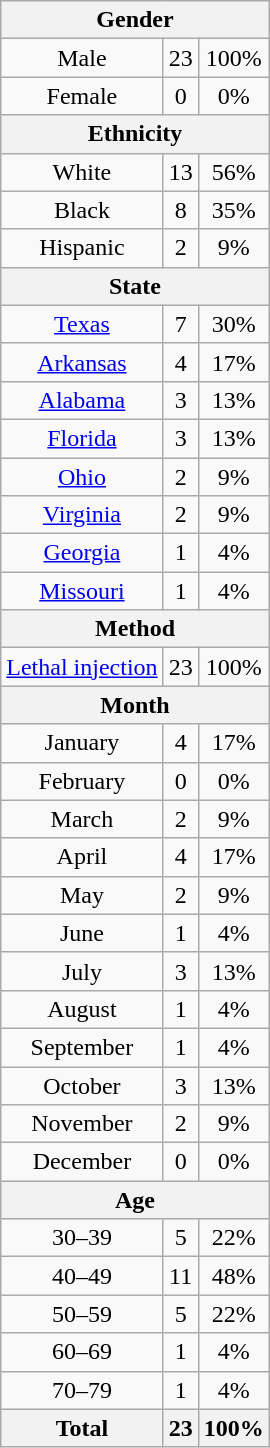<table class="wikitable" style="text-align:center;">
<tr>
<th colspan="3">Gender</th>
</tr>
<tr>
<td>Male</td>
<td>23</td>
<td>100%</td>
</tr>
<tr>
<td>Female</td>
<td>0</td>
<td>0%</td>
</tr>
<tr>
<th colspan="3">Ethnicity</th>
</tr>
<tr>
<td>White</td>
<td>13</td>
<td>56%</td>
</tr>
<tr>
<td>Black</td>
<td>8</td>
<td>35%</td>
</tr>
<tr>
<td>Hispanic</td>
<td>2</td>
<td>9%</td>
</tr>
<tr>
<th colspan="3">State</th>
</tr>
<tr>
<td><a href='#'>Texas</a></td>
<td>7</td>
<td>30%</td>
</tr>
<tr>
<td><a href='#'>Arkansas</a></td>
<td>4</td>
<td>17%</td>
</tr>
<tr>
<td><a href='#'>Alabama</a></td>
<td>3</td>
<td>13%</td>
</tr>
<tr>
<td><a href='#'>Florida</a></td>
<td>3</td>
<td>13%</td>
</tr>
<tr>
<td><a href='#'>Ohio</a></td>
<td>2</td>
<td>9%</td>
</tr>
<tr>
<td><a href='#'>Virginia</a></td>
<td>2</td>
<td>9%</td>
</tr>
<tr>
<td><a href='#'>Georgia</a></td>
<td>1</td>
<td>4%</td>
</tr>
<tr>
<td><a href='#'>Missouri</a></td>
<td>1</td>
<td>4%</td>
</tr>
<tr>
<th colspan="3">Method</th>
</tr>
<tr>
<td><a href='#'>Lethal injection</a></td>
<td>23</td>
<td>100%</td>
</tr>
<tr>
<th colspan="3">Month</th>
</tr>
<tr>
<td>January</td>
<td>4</td>
<td>17%</td>
</tr>
<tr>
<td>February</td>
<td>0</td>
<td>0%</td>
</tr>
<tr>
<td>March</td>
<td>2</td>
<td>9%</td>
</tr>
<tr>
<td>April</td>
<td>4</td>
<td>17%</td>
</tr>
<tr>
<td>May</td>
<td>2</td>
<td>9%</td>
</tr>
<tr>
<td>June</td>
<td>1</td>
<td>4%</td>
</tr>
<tr>
<td>July</td>
<td>3</td>
<td>13%</td>
</tr>
<tr>
<td>August</td>
<td>1</td>
<td>4%</td>
</tr>
<tr>
<td>September</td>
<td>1</td>
<td>4%</td>
</tr>
<tr>
<td>October</td>
<td>3</td>
<td>13%</td>
</tr>
<tr>
<td>November</td>
<td>2</td>
<td>9%</td>
</tr>
<tr>
<td>December</td>
<td>0</td>
<td>0%</td>
</tr>
<tr>
<th colspan="3">Age</th>
</tr>
<tr>
<td>30–39</td>
<td>5</td>
<td>22%</td>
</tr>
<tr>
<td>40–49</td>
<td>11</td>
<td>48%</td>
</tr>
<tr>
<td>50–59</td>
<td>5</td>
<td>22%</td>
</tr>
<tr>
<td>60–69</td>
<td>1</td>
<td>4%</td>
</tr>
<tr>
<td>70–79</td>
<td>1</td>
<td>4%</td>
</tr>
<tr>
<th>Total</th>
<th>23</th>
<th>100%</th>
</tr>
</table>
